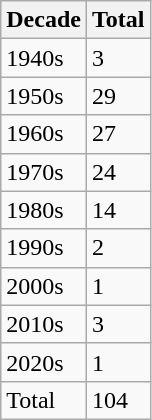<table class="wikitable">
<tr>
<th>Decade</th>
<th>Total</th>
</tr>
<tr>
<td>1940s</td>
<td>3</td>
</tr>
<tr>
<td>1950s</td>
<td>29</td>
</tr>
<tr>
<td>1960s</td>
<td>27</td>
</tr>
<tr>
<td>1970s</td>
<td>24</td>
</tr>
<tr>
<td>1980s</td>
<td>14</td>
</tr>
<tr>
<td>1990s</td>
<td>2</td>
</tr>
<tr>
<td>2000s</td>
<td>1</td>
</tr>
<tr>
<td>2010s</td>
<td>3</td>
</tr>
<tr>
<td>2020s</td>
<td>1</td>
</tr>
<tr>
<td>Total</td>
<td>104</td>
</tr>
</table>
